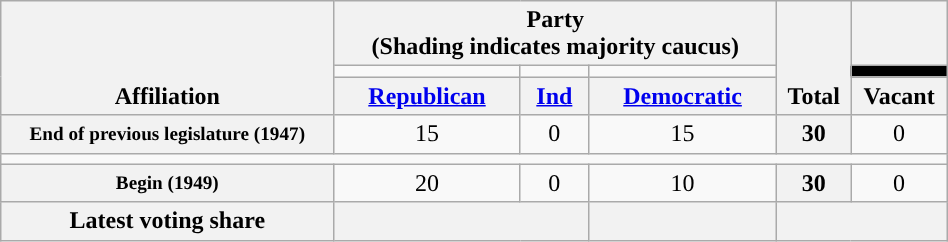<table class=wikitable style="text-align:center; width:50%">
<tr style="vertical-align:bottom;">
<th rowspan=3>Affiliation</th>
<th colspan=3>Party <div>(Shading indicates majority caucus)</div></th>
<th rowspan=3>Total</th>
<th></th>
</tr>
<tr style="height:5px">
<td style="background-color:"></td>
<td style="background-color:"></td>
<td style="background-color:"></td>
<td style="background-color:black"></td>
</tr>
<tr>
<th><a href='#'>Republican</a></th>
<th><a href='#'>Ind</a></th>
<th><a href='#'>Democratic</a></th>
<th>Vacant</th>
</tr>
<tr>
<th nowrap style="font-size:80%">End of previous legislature (1947)</th>
<td>15</td>
<td>0</td>
<td>15</td>
<th>30</th>
<td>0</td>
</tr>
<tr>
<td colspan=6></td>
</tr>
<tr>
<th nowrap style="font-size:80%">Begin (1949)</th>
<td>20</td>
<td>0</td>
<td>10</td>
<th>30</th>
<td>0</td>
</tr>
<tr>
<th>Latest voting share</th>
<th colspan=2 ></th>
<th></th>
<th colspan=2></th>
</tr>
</table>
